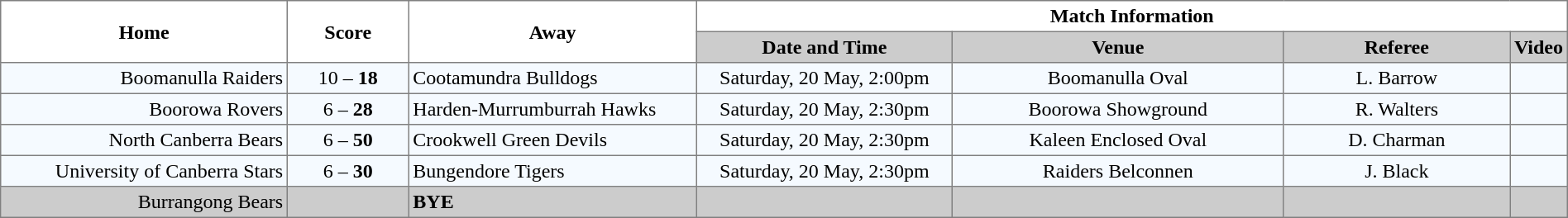<table border="1" cellpadding="3" cellspacing="0" width="100%" style="border-collapse:collapse;  text-align:center;">
<tr>
<th rowspan="2" width="19%">Home</th>
<th rowspan="2" width="8%">Score</th>
<th rowspan="2" width="19%">Away</th>
<th colspan="4">Match Information</th>
</tr>
<tr style="background:#CCCCCC">
<th width="17%">Date and Time</th>
<th width="22%">Venue</th>
<th width="50%">Referee</th>
<th>Video</th>
</tr>
<tr style="text-align:center; background:#f5faff;">
<td align="right">Boomanulla Raiders </td>
<td>10 – <strong>18</strong></td>
<td align="left"> Cootamundra Bulldogs</td>
<td>Saturday, 20 May, 2:00pm</td>
<td>Boomanulla Oval</td>
<td>L. Barrow</td>
<td></td>
</tr>
<tr style="text-align:center; background:#f5faff;">
<td align="right">Boorowa Rovers </td>
<td>6 – <strong>28</strong></td>
<td align="left"> Harden-Murrumburrah Hawks</td>
<td>Saturday, 20 May, 2:30pm</td>
<td>Boorowa Showground</td>
<td>R. Walters</td>
<td></td>
</tr>
<tr style="text-align:center; background:#f5faff;">
<td align="right">North Canberra Bears </td>
<td>6 – <strong>50</strong></td>
<td align="left"> Crookwell Green Devils</td>
<td>Saturday, 20 May, 2:30pm</td>
<td>Kaleen Enclosed Oval</td>
<td>D. Charman</td>
<td></td>
</tr>
<tr style="text-align:center; background:#f5faff;">
<td align="right">University of Canberra Stars </td>
<td>6 – <strong>30</strong></td>
<td align="left"> Bungendore Tigers</td>
<td>Saturday, 20 May, 2:30pm</td>
<td>Raiders Belconnen</td>
<td>J. Black</td>
<td></td>
</tr>
<tr style="text-align:center; background:#CCCCCC;">
<td align="right">Burrangong Bears </td>
<td></td>
<td align="left"><strong>BYE</strong></td>
<td></td>
<td></td>
<td></td>
<td></td>
</tr>
</table>
